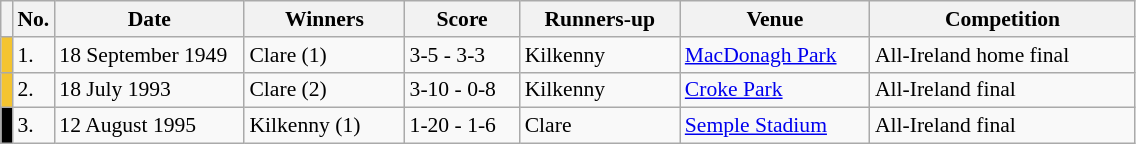<table class="wikitable" style="font-size:90%">
<tr>
<th width=1></th>
<th width=5>No.</th>
<th width=120>Date</th>
<th width=100>Winners</th>
<th width=70>Score</th>
<th width=100>Runners-up</th>
<th width=120>Venue</th>
<th width=170>Competition</th>
</tr>
<tr>
<td style="background-color:#F4C430"></td>
<td>1.</td>
<td>18 September 1949</td>
<td>Clare (1)</td>
<td>3-5 - 3-3</td>
<td>Kilkenny</td>
<td><a href='#'>MacDonagh Park</a></td>
<td>All-Ireland home final</td>
</tr>
<tr>
<td style="background-color:#F4C430"></td>
<td>2.</td>
<td>18 July 1993</td>
<td>Clare (2)</td>
<td>3-10 - 0-8</td>
<td>Kilkenny</td>
<td><a href='#'>Croke Park</a></td>
<td>All-Ireland final</td>
</tr>
<tr>
<td style="background-color:#000000"></td>
<td>3.</td>
<td>12 August 1995</td>
<td>Kilkenny (1)</td>
<td>1-20 - 1-6</td>
<td>Clare</td>
<td><a href='#'>Semple Stadium</a></td>
<td>All-Ireland final</td>
</tr>
</table>
